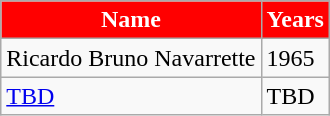<table class="wikitable">
<tr>
<th style="color:#FFFFFF; background:#FF0000;">Name</th>
<th style="color:#FFFFFF; background:#FF0000;">Years</th>
</tr>
<tr>
<td> Ricardo Bruno Navarrette</td>
<td>1965</td>
</tr>
<tr>
<td> <a href='#'>TBD</a></td>
<td>TBD</td>
</tr>
</table>
